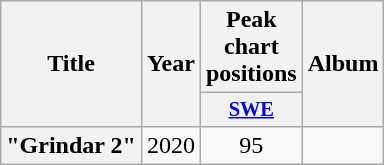<table class="wikitable plainrowheaders" style="text-align:center;">
<tr>
<th scope="col" rowspan="2">Title</th>
<th scope="col" rowspan="2">Year</th>
<th scope="col" colspan="1">Peak chart positions</th>
<th scope="col" rowspan="2">Album</th>
</tr>
<tr>
<th scope="col" style="width:3em;font-size:85%;"><a href='#'>SWE</a><br></th>
</tr>
<tr>
<th scope="row">"Grindar 2"<br></th>
<td>2020</td>
<td>95</td>
<td></td>
</tr>
</table>
